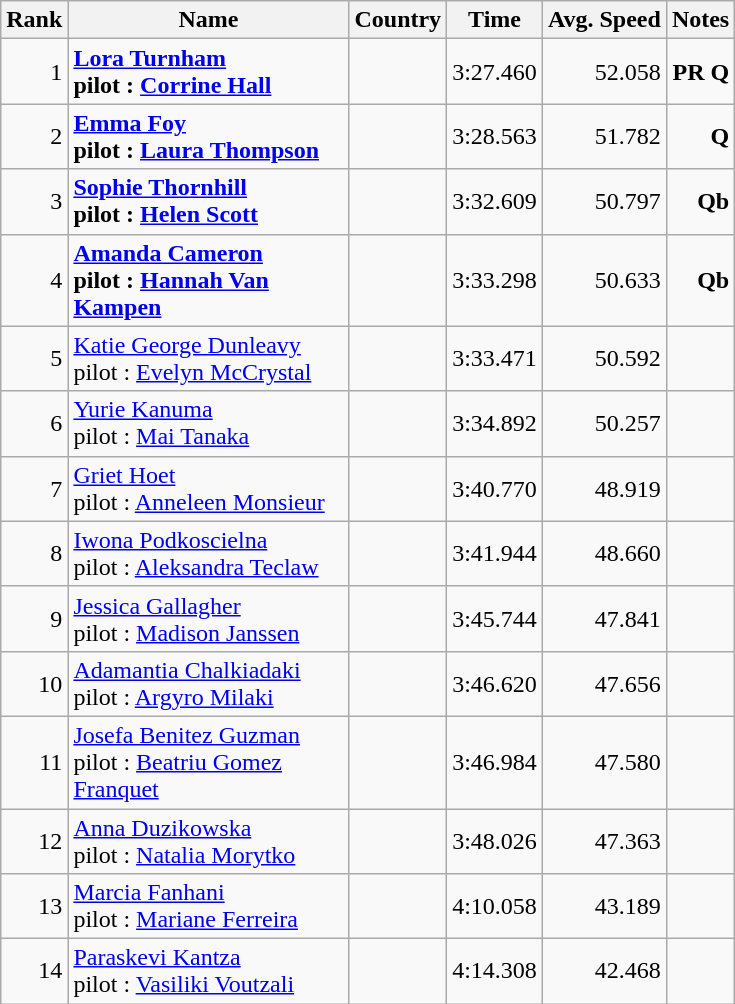<table class="wikitable sortable">
<tr>
<th width=20>Rank</th>
<th width=180>Name</th>
<th>Country</th>
<th>Time</th>
<th>Avg. Speed</th>
<th>Notes</th>
</tr>
<tr>
<td align=right>1</td>
<td><strong><a href='#'>Lora Turnham</a><br>pilot : <a href='#'>Corrine Hall</a></strong></td>
<td></td>
<td align=right>3:27.460</td>
<td align=right>52.058</td>
<td align=right><strong>PR</strong> <strong>Q</strong></td>
</tr>
<tr>
<td align=right>2</td>
<td><strong><a href='#'>Emma Foy</a><br>pilot : <a href='#'>Laura Thompson</a></strong></td>
<td></td>
<td align=right>3:28.563</td>
<td align=right>51.782</td>
<td align=right><strong>Q</strong></td>
</tr>
<tr>
<td align=right>3</td>
<td><strong><a href='#'>Sophie Thornhill</a><br>pilot : <a href='#'>Helen Scott</a></strong></td>
<td></td>
<td align=right>3:32.609</td>
<td align=right>50.797</td>
<td align=right><strong>Qb</strong></td>
</tr>
<tr>
<td align=right>4</td>
<td><strong><a href='#'>Amanda Cameron</a><br>pilot : <a href='#'>Hannah Van Kampen</a></strong></td>
<td></td>
<td align=right>3:33.298</td>
<td align=right>50.633</td>
<td align=right><strong>Qb</strong></td>
</tr>
<tr>
<td align=right>5</td>
<td><a href='#'>Katie George Dunleavy</a><br>pilot : <a href='#'>Evelyn McCrystal</a></td>
<td></td>
<td align=right>3:33.471</td>
<td align=right>50.592</td>
<td align=right></td>
</tr>
<tr>
<td align=right>6</td>
<td><a href='#'>Yurie Kanuma</a><br>pilot : <a href='#'>Mai Tanaka</a></td>
<td></td>
<td align=right>3:34.892</td>
<td align=right>50.257</td>
<td align=right></td>
</tr>
<tr>
<td align=right>7</td>
<td><a href='#'>Griet Hoet</a><br>pilot : <a href='#'>Anneleen Monsieur</a></td>
<td></td>
<td align=right>3:40.770</td>
<td align=right>48.919</td>
<td align=right></td>
</tr>
<tr>
<td align=right>8</td>
<td><a href='#'>Iwona Podkoscielna</a><br>pilot : <a href='#'>Aleksandra Teclaw</a></td>
<td></td>
<td align=right>3:41.944</td>
<td align=right>48.660</td>
<td align=right></td>
</tr>
<tr>
<td align=right>9</td>
<td><a href='#'>Jessica Gallagher</a><br>pilot : <a href='#'>Madison Janssen</a></td>
<td></td>
<td align=right>3:45.744</td>
<td align=right>47.841</td>
<td align=right></td>
</tr>
<tr>
<td align=right>10</td>
<td><a href='#'>Adamantia Chalkiadaki</a><br>pilot : <a href='#'>Argyro Milaki</a></td>
<td></td>
<td align=right>3:46.620</td>
<td align=right>47.656</td>
<td align=right></td>
</tr>
<tr>
<td align=right>11</td>
<td><a href='#'>Josefa Benitez Guzman</a><br>pilot : <a href='#'>Beatriu Gomez Franquet</a></td>
<td></td>
<td align=right>3:46.984</td>
<td align=right>47.580</td>
<td align=right></td>
</tr>
<tr>
<td align=right>12</td>
<td><a href='#'>Anna Duzikowska</a><br>pilot : <a href='#'>Natalia Morytko</a></td>
<td></td>
<td align=right>3:48.026</td>
<td align=right>47.363</td>
<td align=right></td>
</tr>
<tr>
<td align=right>13</td>
<td><a href='#'>Marcia Fanhani</a><br>pilot : <a href='#'>Mariane Ferreira</a></td>
<td></td>
<td align=right>4:10.058</td>
<td align=right>43.189</td>
<td align=right></td>
</tr>
<tr>
<td align=right>14</td>
<td><a href='#'>Paraskevi Kantza</a><br>pilot : <a href='#'>Vasiliki Voutzali</a></td>
<td></td>
<td align=right>4:14.308</td>
<td align=right>42.468</td>
<td align=right></td>
</tr>
</table>
